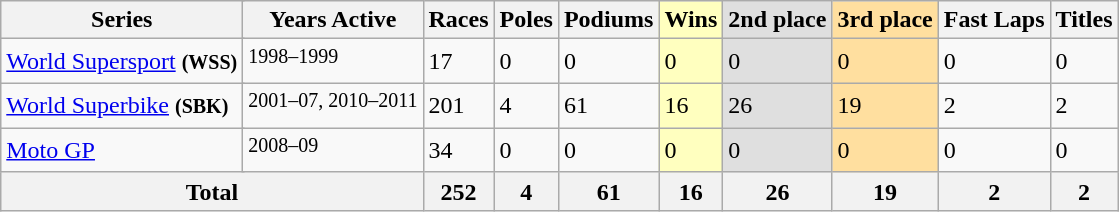<table class="wikitable">
<tr>
<th colspan=2>Series</th>
<th>Years Active</th>
<th>Races</th>
<th>Poles</th>
<th>Podiums</th>
<td style="background:#ffffbf;"><strong>Wins</strong></td>
<td style="background:#DFDFDF;"><strong>2nd place</strong></td>
<td style="background:#FFDF9F;"><strong>3rd place</strong></td>
<th>Fast Laps</th>
<th>Titles</th>
</tr>
<tr>
<td colspan=2><a href='#'>World Supersport</a> <small><strong>(WSS)</strong></small></td>
<td><sup>1998–1999</sup></td>
<td>17</td>
<td>0</td>
<td>0</td>
<td style="background:#FFFFBF;">0</td>
<td style="background:#DFDFDF;">0</td>
<td style="background:#FFDF9F;">0</td>
<td>0</td>
<td>0</td>
</tr>
<tr>
<td colspan=2><a href='#'>World Superbike</a> <small><strong>(SBK)</strong></small></td>
<td><sup>2001–07, 2010–2011</sup></td>
<td>201</td>
<td>4</td>
<td>61</td>
<td style="background:#FFFFBF;">16</td>
<td style="background:#DFDFDF;">26</td>
<td style="background:#FFDF9F;">19</td>
<td>2</td>
<td>2</td>
</tr>
<tr>
<td colspan=2><a href='#'>Moto GP</a></td>
<td><sup>2008–09</sup></td>
<td>34</td>
<td>0</td>
<td>0</td>
<td style="background:#ffffbf;">0</td>
<td style="background:#DFDFDF;">0</td>
<td style="background:#FFDF9F;">0</td>
<td>0</td>
<td>0</td>
</tr>
<tr>
<th colspan=3>Total</th>
<th>252</th>
<th>4</th>
<th>61</th>
<th>16</th>
<th>26</th>
<th>19</th>
<th>2</th>
<th>2</th>
</tr>
</table>
